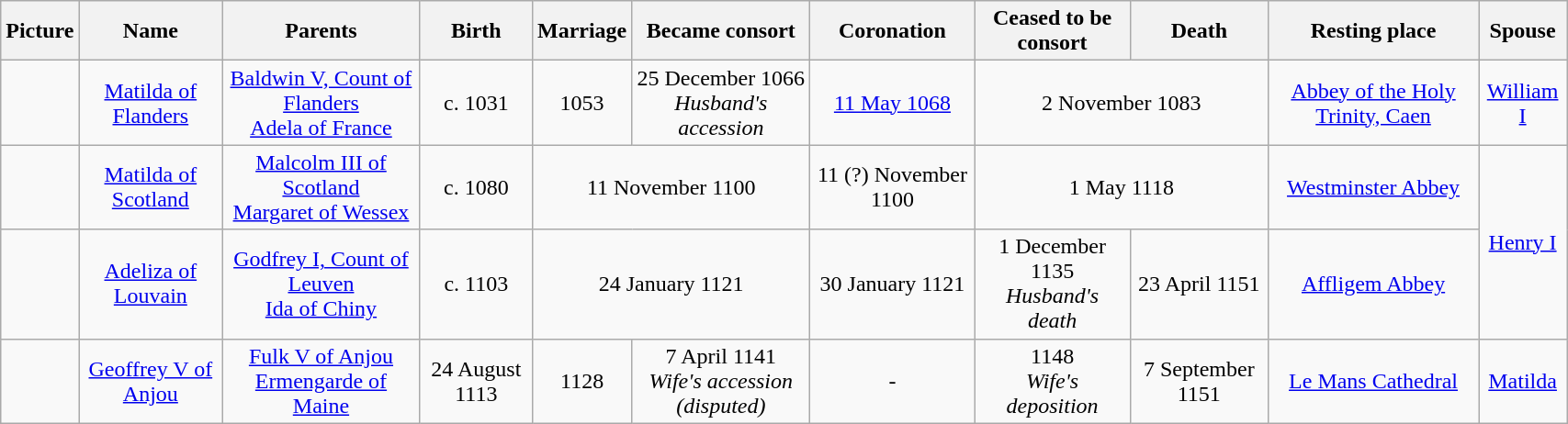<table width=90% class="wikitable" style="text-align:center;">
<tr>
<th>Picture</th>
<th>Name</th>
<th>Parents</th>
<th>Birth</th>
<th>Marriage</th>
<th>Became consort</th>
<th>Coronation</th>
<th>Ceased to be consort</th>
<th>Death</th>
<th>Resting place</th>
<th>Spouse</th>
</tr>
<tr>
<td></td>
<td><a href='#'>Matilda of Flanders</a></td>
<td><a href='#'>Baldwin V, Count of Flanders</a> <br> <a href='#'>Adela of France</a></td>
<td>c. 1031</td>
<td>1053</td>
<td>25 December 1066<br><em>Husband's accession</em></td>
<td><a href='#'>11 May 1068</a></td>
<td colspan="2">2 November 1083</td>
<td><a href='#'>Abbey of the Holy Trinity, Caen</a></td>
<td><a href='#'>William I</a></td>
</tr>
<tr>
<td></td>
<td><a href='#'>Matilda of Scotland</a></td>
<td><a href='#'>Malcolm III of Scotland</a> <br> <a href='#'>Margaret of Wessex</a></td>
<td>c. 1080</td>
<td colspan="2">11 November 1100</td>
<td>11 (?) November 1100</td>
<td colspan="2">1 May 1118</td>
<td><a href='#'>Westminster Abbey</a></td>
<td rowspan="2"><a href='#'>Henry I</a></td>
</tr>
<tr>
<td></td>
<td><a href='#'>Adeliza of Louvain</a></td>
<td><a href='#'>Godfrey I, Count of Leuven</a> <br> <a href='#'>Ida of Chiny</a></td>
<td>c. 1103</td>
<td colspan="2">24 January 1121</td>
<td>30 January 1121</td>
<td>1 December 1135<br><em>Husband's death</em></td>
<td>23 April 1151</td>
<td><a href='#'>Affligem Abbey</a></td>
</tr>
<tr>
<td></td>
<td><a href='#'>Geoffrey V of Anjou</a></td>
<td><a href='#'>Fulk V of Anjou</a> <br> <a href='#'>Ermengarde of Maine</a></td>
<td>24 August 1113</td>
<td>1128</td>
<td>7 April 1141<br><em>Wife's accession (disputed)</em></td>
<td>-</td>
<td>1148 <br> <em>Wife's deposition</em></td>
<td>7 September 1151</td>
<td><a href='#'>Le Mans Cathedral</a></td>
<td><a href='#'>Matilda</a></td>
</tr>
</table>
